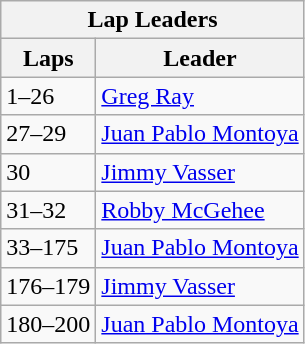<table class="wikitable">
<tr>
<th colspan=2>Lap Leaders</th>
</tr>
<tr>
<th>Laps</th>
<th>Leader</th>
</tr>
<tr>
<td>1–26</td>
<td><a href='#'>Greg Ray</a></td>
</tr>
<tr>
<td>27–29</td>
<td><a href='#'>Juan Pablo Montoya</a></td>
</tr>
<tr>
<td>30</td>
<td><a href='#'>Jimmy Vasser</a></td>
</tr>
<tr>
<td>31–32</td>
<td><a href='#'>Robby McGehee</a></td>
</tr>
<tr>
<td>33–175</td>
<td><a href='#'>Juan Pablo Montoya</a></td>
</tr>
<tr>
<td>176–179</td>
<td><a href='#'>Jimmy Vasser</a></td>
</tr>
<tr>
<td>180–200</td>
<td><a href='#'>Juan Pablo Montoya</a></td>
</tr>
</table>
